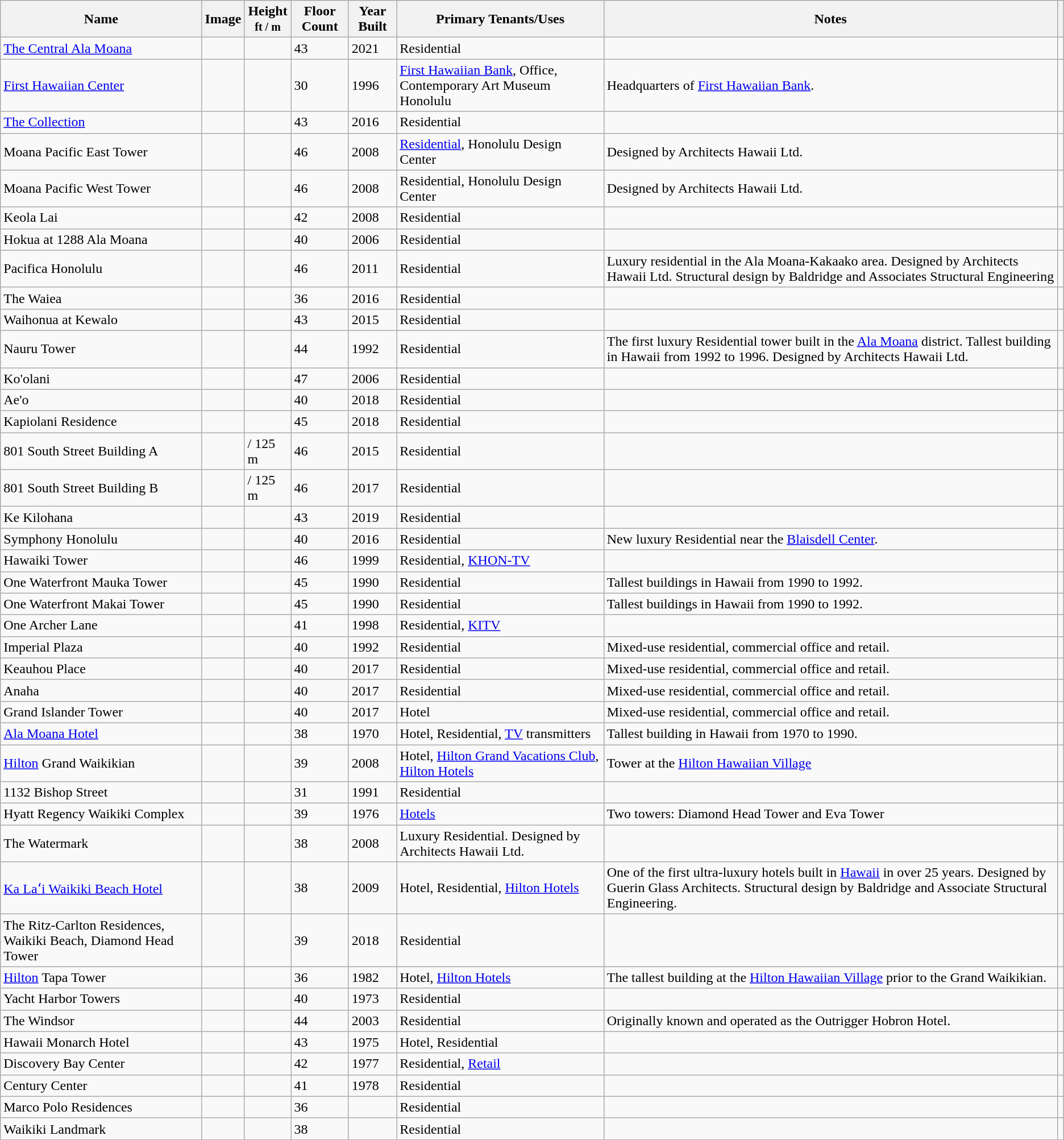<table class="wikitable sortable">
<tr>
<th>Name</th>
<th class="unsortable">Image</th>
<th>Height<br><small>ft / m</small></th>
<th>Floor Count</th>
<th>Year Built</th>
<th>Primary Tenants/Uses</th>
<th class="unsortable">Notes</th>
<th class="unsortable"></th>
</tr>
<tr>
<td><a href='#'>The Central Ala Moana</a></td>
<td></td>
<td></td>
<td>43</td>
<td>2021</td>
<td>Residential</td>
<td></td>
<td></td>
</tr>
<tr>
<td><a href='#'>First Hawaiian Center</a></td>
<td></td>
<td></td>
<td>30</td>
<td>1996</td>
<td><a href='#'>First Hawaiian Bank</a>, Office, Contemporary Art Museum Honolulu</td>
<td>Headquarters of <a href='#'>First Hawaiian Bank</a>.</td>
<td></td>
</tr>
<tr>
<td><a href='#'>The Collection</a></td>
<td></td>
<td></td>
<td>43</td>
<td>2016</td>
<td>Residential</td>
<td></td>
<td></td>
</tr>
<tr>
<td>Moana Pacific East Tower</td>
<td></td>
<td></td>
<td>46</td>
<td>2008</td>
<td><a href='#'>Residential</a>, Honolulu Design Center</td>
<td>Designed by Architects Hawaii Ltd.</td>
<td></td>
</tr>
<tr>
<td>Moana Pacific West Tower</td>
<td></td>
<td></td>
<td>46</td>
<td>2008</td>
<td>Residential, Honolulu Design Center</td>
<td>Designed by Architects Hawaii Ltd.</td>
<td></td>
</tr>
<tr>
<td>Keola Lai</td>
<td></td>
<td></td>
<td>42</td>
<td>2008</td>
<td>Residential</td>
<td></td>
<td></td>
</tr>
<tr>
<td>Hokua at 1288 Ala Moana</td>
<td></td>
<td></td>
<td>40</td>
<td>2006</td>
<td>Residential</td>
<td></td>
<td></td>
</tr>
<tr>
<td>Pacifica Honolulu</td>
<td></td>
<td></td>
<td>46</td>
<td>2011</td>
<td>Residential</td>
<td>Luxury residential in the Ala Moana-Kakaako area. Designed by Architects Hawaii Ltd. Structural design by Baldridge and Associates Structural Engineering</td>
<td></td>
</tr>
<tr>
<td>The Waiea</td>
<td></td>
<td></td>
<td>36</td>
<td>2016</td>
<td>Residential</td>
<td></td>
<td></td>
</tr>
<tr>
<td>Waihonua at Kewalo</td>
<td></td>
<td></td>
<td>43</td>
<td>2015</td>
<td>Residential</td>
<td></td>
<td></td>
</tr>
<tr>
<td>Nauru Tower</td>
<td></td>
<td></td>
<td>44</td>
<td>1992</td>
<td>Residential</td>
<td>The first luxury Residential tower built in the <a href='#'>Ala Moana</a> district. Tallest building in Hawaii from 1992 to 1996. Designed by Architects Hawaii Ltd.</td>
<td></td>
</tr>
<tr>
<td>Ko'olani</td>
<td></td>
<td></td>
<td>47</td>
<td>2006</td>
<td>Residential</td>
<td></td>
<td></td>
</tr>
<tr>
<td>Ae'o</td>
<td></td>
<td></td>
<td>40</td>
<td>2018</td>
<td>Residential</td>
<td></td>
<td></td>
</tr>
<tr>
<td>Kapiolani Residence</td>
<td></td>
<td></td>
<td>45</td>
<td>2018</td>
<td>Residential</td>
<td></td>
<td></td>
</tr>
<tr>
<td>801 South Street Building A</td>
<td></td>
<td> / 125 m</td>
<td>46</td>
<td>2015</td>
<td>Residential</td>
<td></td>
<td></td>
</tr>
<tr>
<td>801 South Street Building B</td>
<td></td>
<td> / 125 m</td>
<td>46</td>
<td>2017</td>
<td>Residential</td>
<td></td>
<td></td>
</tr>
<tr>
<td>Ke Kilohana</td>
<td></td>
<td></td>
<td>43</td>
<td>2019</td>
<td>Residential</td>
<td></td>
<td></td>
</tr>
<tr>
<td>Symphony Honolulu</td>
<td></td>
<td></td>
<td>40</td>
<td>2016</td>
<td>Residential</td>
<td>New luxury Residential near the <a href='#'>Blaisdell Center</a>.</td>
<td></td>
</tr>
<tr>
<td>Hawaiki Tower</td>
<td></td>
<td></td>
<td>46</td>
<td>1999</td>
<td>Residential, <a href='#'>KHON-TV</a></td>
<td></td>
<td></td>
</tr>
<tr>
<td>One Waterfront Mauka Tower</td>
<td></td>
<td></td>
<td>45</td>
<td>1990</td>
<td>Residential</td>
<td>Tallest buildings in Hawaii from 1990 to 1992.</td>
<td></td>
</tr>
<tr>
<td>One Waterfront Makai Tower</td>
<td></td>
<td></td>
<td>45</td>
<td>1990</td>
<td>Residential</td>
<td>Tallest buildings in Hawaii from 1990 to 1992.</td>
<td></td>
</tr>
<tr>
<td>One Archer Lane</td>
<td></td>
<td></td>
<td>41</td>
<td>1998</td>
<td>Residential, <a href='#'>KITV</a></td>
<td></td>
<td></td>
</tr>
<tr>
<td>Imperial Plaza</td>
<td></td>
<td></td>
<td>40</td>
<td>1992</td>
<td>Residential</td>
<td>Mixed-use residential, commercial office and retail.</td>
<td></td>
</tr>
<tr>
<td>Keauhou Place</td>
<td></td>
<td></td>
<td>40</td>
<td>2017</td>
<td>Residential</td>
<td>Mixed-use residential, commercial office and retail.</td>
<td></td>
</tr>
<tr>
<td>Anaha</td>
<td></td>
<td></td>
<td>40</td>
<td>2017</td>
<td>Residential</td>
<td>Mixed-use residential, commercial office and retail.</td>
<td></td>
</tr>
<tr>
<td>Grand Islander Tower</td>
<td></td>
<td></td>
<td>40</td>
<td>2017</td>
<td>Hotel</td>
<td>Mixed-use residential, commercial office and retail.</td>
<td></td>
</tr>
<tr>
<td><a href='#'>Ala Moana Hotel</a></td>
<td></td>
<td></td>
<td>38</td>
<td>1970</td>
<td>Hotel, Residential, <a href='#'>TV</a> transmitters</td>
<td>Tallest building in Hawaii from 1970 to 1990.</td>
<td></td>
</tr>
<tr>
<td><a href='#'>Hilton</a> Grand Waikikian</td>
<td></td>
<td></td>
<td>39</td>
<td>2008</td>
<td>Hotel, <a href='#'>Hilton Grand Vacations Club</a>, <a href='#'>Hilton Hotels</a></td>
<td>Tower at the <a href='#'>Hilton Hawaiian Village</a></td>
<td></td>
</tr>
<tr>
<td>1132 Bishop Street</td>
<td></td>
<td></td>
<td>31</td>
<td>1991</td>
<td>Residential</td>
<td></td>
<td></td>
</tr>
<tr>
<td>Hyatt Regency Waikiki Complex</td>
<td></td>
<td></td>
<td>39</td>
<td>1976</td>
<td><a href='#'>Hotels</a></td>
<td>Two towers: Diamond Head Tower and Eva Tower</td>
<td></td>
</tr>
<tr>
<td>The Watermark</td>
<td></td>
<td></td>
<td>38</td>
<td>2008</td>
<td>Luxury Residential. Designed by Architects Hawaii Ltd.</td>
<td></td>
<td></td>
</tr>
<tr>
<td><a href='#'>Ka Laʻi Waikiki Beach Hotel</a></td>
<td></td>
<td></td>
<td>38</td>
<td>2009</td>
<td>Hotel, Residential, <a href='#'>Hilton Hotels</a></td>
<td>One of the first ultra-luxury hotels built in <a href='#'>Hawaii</a> in over 25 years. Designed by Guerin Glass Architects. Structural design by Baldridge and Associate Structural Engineering.</td>
<td></td>
</tr>
<tr>
<td>The Ritz-Carlton Residences, Waikiki Beach, Diamond Head Tower</td>
<td></td>
<td></td>
<td>39</td>
<td>2018</td>
<td>Residential</td>
<td></td>
<td></td>
</tr>
<tr>
<td><a href='#'>Hilton</a> Tapa Tower</td>
<td></td>
<td></td>
<td>36</td>
<td>1982</td>
<td>Hotel, <a href='#'>Hilton Hotels</a></td>
<td>The tallest building at the <a href='#'>Hilton Hawaiian Village</a> prior to the Grand Waikikian.</td>
<td></td>
</tr>
<tr>
<td>Yacht Harbor Towers</td>
<td></td>
<td></td>
<td>40</td>
<td>1973</td>
<td>Residential</td>
<td></td>
<td></td>
</tr>
<tr>
<td>The Windsor</td>
<td></td>
<td></td>
<td>44</td>
<td>2003</td>
<td>Residential</td>
<td>Originally known and operated as the Outrigger Hobron Hotel.</td>
<td></td>
</tr>
<tr>
<td>Hawaii Monarch Hotel</td>
<td></td>
<td></td>
<td>43</td>
<td>1975</td>
<td>Hotel, Residential</td>
<td></td>
<td></td>
</tr>
<tr>
<td>Discovery Bay Center</td>
<td></td>
<td></td>
<td>42</td>
<td>1977</td>
<td>Residential, <a href='#'>Retail</a></td>
<td></td>
</tr>
<tr>
<td>Century Center</td>
<td></td>
<td></td>
<td>41</td>
<td>1978</td>
<td>Residential</td>
<td></td>
<td></td>
</tr>
<tr>
<td>Marco Polo Residences</td>
<td></td>
<td></td>
<td>36</td>
<td></td>
<td>Residential</td>
<td></td>
<td></td>
</tr>
<tr>
<td>Waikiki Landmark</td>
<td></td>
<td></td>
<td>38</td>
<td></td>
<td>Residential</td>
<td></td>
<td></td>
</tr>
</table>
